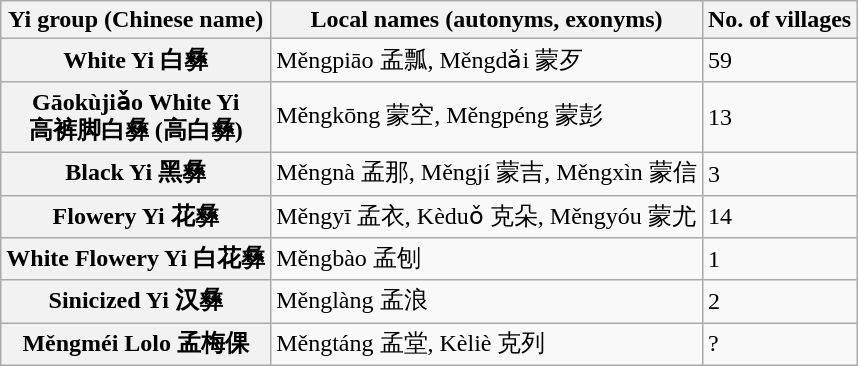<table class="wikitable">
<tr>
<th c=01>Yi group (Chinese name)</th>
<th c=02>Local names (autonyms, exonyms)</th>
<th c=03>No. of villages</th>
</tr>
<tr>
<th c=01>White Yi 白彝</th>
<td c=02>Měngpiāo 孟瓢, Měngdǎi 蒙歹</td>
<td c=03>59</td>
</tr>
<tr>
<th c=01>Gāokùjiǎo White Yi <br>高裤脚白彝 (高白彝)</th>
<td c=02>Měngkōng 蒙空, Měngpéng 蒙彭</td>
<td c=03>13</td>
</tr>
<tr>
<th c=01>Black Yi 黑彝</th>
<td c=02>Měngnà 孟那, Měngjí 蒙吉, Měngxìn 蒙信</td>
<td c=03>3</td>
</tr>
<tr>
<th c=01>Flowery Yi 花彝</th>
<td c=02>Měngyī 孟衣, Kèduǒ 克朵, Měngyóu 蒙尤</td>
<td c=03>14</td>
</tr>
<tr>
<th c=01>White Flowery Yi 白花彝</th>
<td c=02>Měngbào 孟刨</td>
<td c=03>1</td>
</tr>
<tr>
<th c=01>Sinicized Yi 汉彝</th>
<td c=02>Měnglàng 孟浪</td>
<td c=03>2</td>
</tr>
<tr>
<th c=01>Měngméi Lolo 孟梅倮</th>
<td c=02>Měngtáng 孟堂, Kèliè 克列</td>
<td c=03>?</td>
</tr>
</table>
